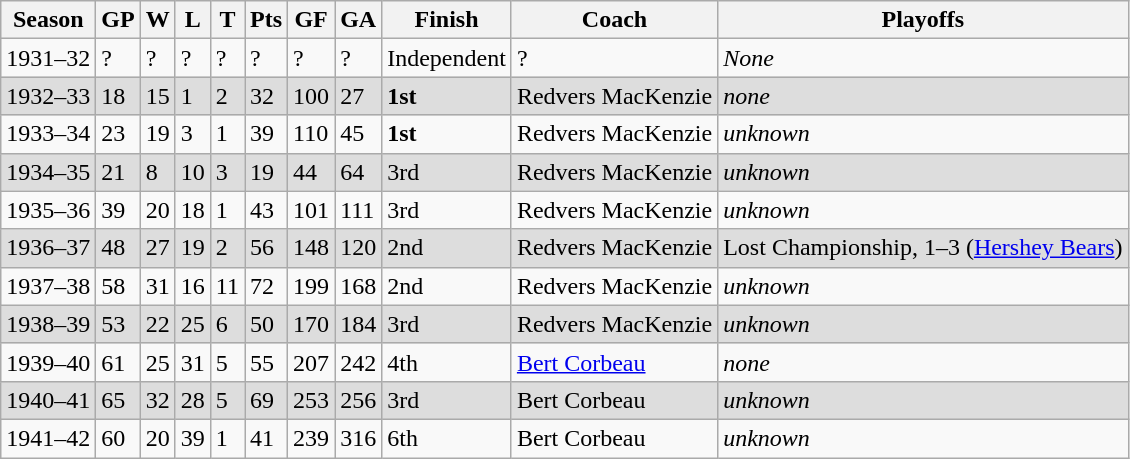<table class="wikitable">
<tr>
<th>Season</th>
<th>GP</th>
<th>W</th>
<th>L</th>
<th>T</th>
<th>Pts</th>
<th>GF</th>
<th>GA</th>
<th>Finish</th>
<th>Coach</th>
<th>Playoffs</th>
</tr>
<tr>
<td>1931–32</td>
<td>?</td>
<td>?</td>
<td>?</td>
<td>?</td>
<td>?</td>
<td>?</td>
<td>?</td>
<td>Independent</td>
<td>?</td>
<td><em>None</em></td>
</tr>
<tr bgcolor=dddddd>
<td>1932–33</td>
<td>18</td>
<td>15</td>
<td>1</td>
<td>2</td>
<td>32</td>
<td>100</td>
<td>27</td>
<td><strong>1st</strong></td>
<td>Redvers MacKenzie</td>
<td><em>none</em></td>
</tr>
<tr>
<td>1933–34</td>
<td>23</td>
<td>19</td>
<td>3</td>
<td>1</td>
<td>39</td>
<td>110</td>
<td>45</td>
<td><strong>1st</strong></td>
<td>Redvers MacKenzie</td>
<td><em>unknown</em></td>
</tr>
<tr bgcolor=dddddd>
<td>1934–35</td>
<td>21</td>
<td>8</td>
<td>10</td>
<td>3</td>
<td>19</td>
<td>44</td>
<td>64</td>
<td>3rd</td>
<td>Redvers MacKenzie</td>
<td><em>unknown</em></td>
</tr>
<tr>
<td>1935–36</td>
<td>39</td>
<td>20</td>
<td>18</td>
<td>1</td>
<td>43</td>
<td>101</td>
<td>111</td>
<td>3rd</td>
<td>Redvers MacKenzie</td>
<td><em>unknown</em></td>
</tr>
<tr bgcolor=dddddd>
<td>1936–37</td>
<td>48</td>
<td>27</td>
<td>19</td>
<td>2</td>
<td>56</td>
<td>148</td>
<td>120</td>
<td>2nd</td>
<td>Redvers MacKenzie</td>
<td>Lost Championship, 1–3 (<a href='#'>Hershey Bears</a>)</td>
</tr>
<tr>
<td>1937–38</td>
<td>58</td>
<td>31</td>
<td>16</td>
<td>11</td>
<td>72</td>
<td>199</td>
<td>168</td>
<td>2nd</td>
<td>Redvers MacKenzie</td>
<td><em>unknown</em></td>
</tr>
<tr bgcolor=dddddd>
<td>1938–39</td>
<td>53</td>
<td>22</td>
<td>25</td>
<td>6</td>
<td>50</td>
<td>170</td>
<td>184</td>
<td>3rd</td>
<td>Redvers MacKenzie</td>
<td><em>unknown</em></td>
</tr>
<tr>
<td>1939–40</td>
<td>61</td>
<td>25</td>
<td>31</td>
<td>5</td>
<td>55</td>
<td>207</td>
<td>242</td>
<td>4th</td>
<td><a href='#'>Bert Corbeau</a></td>
<td><em>none</em></td>
</tr>
<tr bgcolor=dddddd>
<td>1940–41</td>
<td>65</td>
<td>32</td>
<td>28</td>
<td>5</td>
<td>69</td>
<td>253</td>
<td>256</td>
<td>3rd</td>
<td>Bert Corbeau</td>
<td><em>unknown</em></td>
</tr>
<tr>
<td>1941–42</td>
<td>60</td>
<td>20</td>
<td>39</td>
<td>1</td>
<td>41</td>
<td>239</td>
<td>316</td>
<td>6th</td>
<td>Bert Corbeau</td>
<td><em>unknown</em></td>
</tr>
</table>
